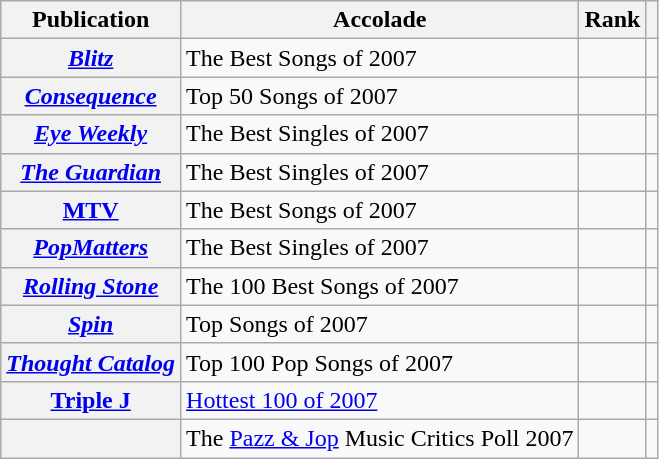<table class="wikitable plainrowheaders sortable">
<tr>
<th scope="col">Publication</th>
<th scope="col">Accolade</th>
<th scope="col">Rank</th>
<th scope="col" class="unsortable"></th>
</tr>
<tr>
<th scope="row"><em><a href='#'>Blitz</a></em></th>
<td>The Best Songs of 2007</td>
<td></td>
<td></td>
</tr>
<tr>
<th scope="row"><em><a href='#'>Consequence</a></em></th>
<td>Top 50 Songs of 2007</td>
<td></td>
<td></td>
</tr>
<tr>
<th scope="row"><em><a href='#'>Eye Weekly</a></em></th>
<td>The Best Singles of 2007</td>
<td></td>
<td></td>
</tr>
<tr>
<th scope="row"><em><a href='#'>The Guardian</a></em></th>
<td>The Best Singles of 2007</td>
<td></td>
<td></td>
</tr>
<tr>
<th scope="row"><a href='#'>MTV</a></th>
<td>The Best Songs of 2007</td>
<td></td>
<td></td>
</tr>
<tr>
<th scope="row"><em><a href='#'>PopMatters</a></em></th>
<td>The Best Singles of 2007</td>
<td></td>
<td></td>
</tr>
<tr>
<th scope="row"><em><a href='#'>Rolling Stone</a></em></th>
<td>The 100 Best Songs of 2007</td>
<td></td>
<td></td>
</tr>
<tr>
<th scope="row"><em><a href='#'>Spin</a></em></th>
<td>Top Songs of 2007</td>
<td></td>
<td></td>
</tr>
<tr>
<th scope="row"><em><a href='#'>Thought Catalog</a></em></th>
<td>Top 100 Pop Songs of 2007</td>
<td></td>
<td></td>
</tr>
<tr>
<th scope="row"><a href='#'>Triple J</a></th>
<td><a href='#'>Hottest 100 of 2007</a></td>
<td></td>
<td></td>
</tr>
<tr>
<th scope="row"></th>
<td>The <a href='#'>Pazz & Jop</a> Music Critics Poll 2007</td>
<td></td>
<td></td>
</tr>
</table>
